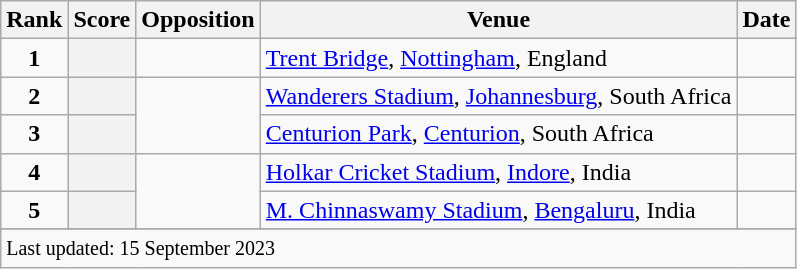<table class="wikitable plainrowheaders sortable">
<tr>
<th scope=col>Rank</th>
<th scope=col>Score</th>
<th scope=col>Opposition</th>
<th scope=col>Venue</th>
<th scope=col>Date</th>
</tr>
<tr>
<td align=center><strong>1</strong></td>
<th scope=row style=text-align:center;></th>
<td></td>
<td><a href='#'>Trent Bridge</a>, <a href='#'>Nottingham</a>, England</td>
<td><a href='#'></a></td>
</tr>
<tr>
<td align=center><strong>2</strong></td>
<th scope=row style=text-align:center;></th>
<td rowspan=2></td>
<td><a href='#'>Wanderers Stadium</a>, <a href='#'>Johannesburg</a>, South Africa</td>
<td><a href='#'></a></td>
</tr>
<tr>
<td align=center><strong>3</strong></td>
<th scope=row style=text-align:center;></th>
<td><a href='#'>Centurion Park</a>, <a href='#'>Centurion</a>, South Africa</td>
<td><a href='#'></a></td>
</tr>
<tr>
<td align=center><strong>4</strong></td>
<th scope=row style=text-align:center;></th>
<td rowspan=2></td>
<td><a href='#'>Holkar Cricket Stadium</a>, <a href='#'>Indore</a>, India</td>
<td><a href='#'></a></td>
</tr>
<tr>
<td align=center><strong>5</strong></td>
<th scope=row style=text-align:center;></th>
<td><a href='#'>M. Chinnaswamy Stadium</a>, <a href='#'>Bengaluru</a>, India</td>
<td><a href='#'></a></td>
</tr>
<tr>
</tr>
<tr class=sortbottom>
<td colspan=6><small>Last updated: 15 September 2023</small></td>
</tr>
</table>
